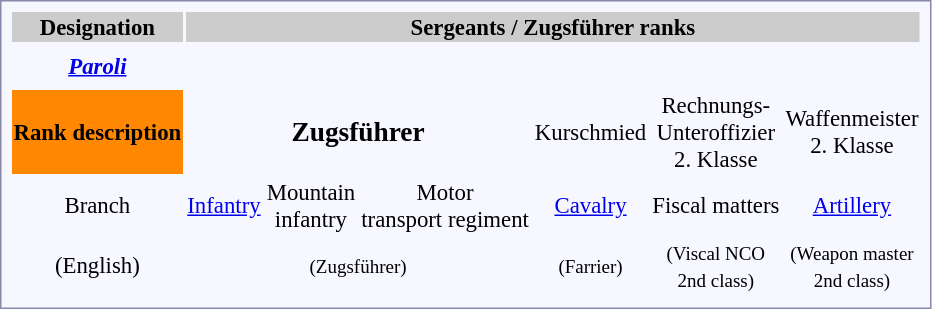<table style="border:1px solid #8888aa; background-color:#f7f8ff; padding:5px; font-size:95%; margin: 0px 12px 12px 0px;">
<tr bgcolor="#CCCCCC">
<th>Designation</th>
<th colspan=10><strong>Sergeants / Zugsführer ranks</strong></th>
</tr>
<tr align="center">
<th></th>
<th rowspan=3></th>
<th rowspan=3></th>
<th rowspan=3></th>
<th rowspan=3></th>
<th rowspan=3></th>
<th rowspan=3></th>
</tr>
<tr align="center">
<th rowspan=1><em><a href='#'>Paroli</a></em></th>
</tr>
<tr align="center">
<th></th>
</tr>
<tr align="center">
<th style="background:#ff8800; color:black;">Rank description</th>
<td colspan=3><big><strong>Zugsführer</strong></big></td>
<td>Kurschmied</td>
<td>Rechnungs-<br>Unteroffizier<br>2. Klasse</td>
<td>Waffenmeister<br>2. Klasse</td>
</tr>
<tr align="center">
<td>Branch</td>
<td><a href='#'>Infantry</a></td>
<td>Mountain<br>infantry</td>
<td>Motor<br>transport regiment</td>
<td><a href='#'>Cavalry</a></td>
<td>Fiscal matters</td>
<td><a href='#'>Artillery</a></td>
</tr>
<tr align="center">
<td>(English)</td>
<td colspan=3><small>(Zugsführer)</small></td>
<td><small>(Farrier)</small></td>
<td><small>(Viscal NCO<br>2nd class)</small></td>
<td><small>(Weapon master<br>2nd class)</small></td>
</tr>
<tr align="center">
</tr>
</table>
